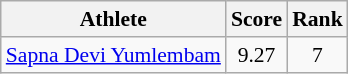<table class=wikitable style="text-align:center; font-size:90%">
<tr>
<th>Athlete</th>
<th>Score</th>
<th>Rank</th>
</tr>
<tr>
<td><a href='#'>Sapna Devi Yumlembam</a></td>
<td>9.27</td>
<td>7</td>
</tr>
</table>
